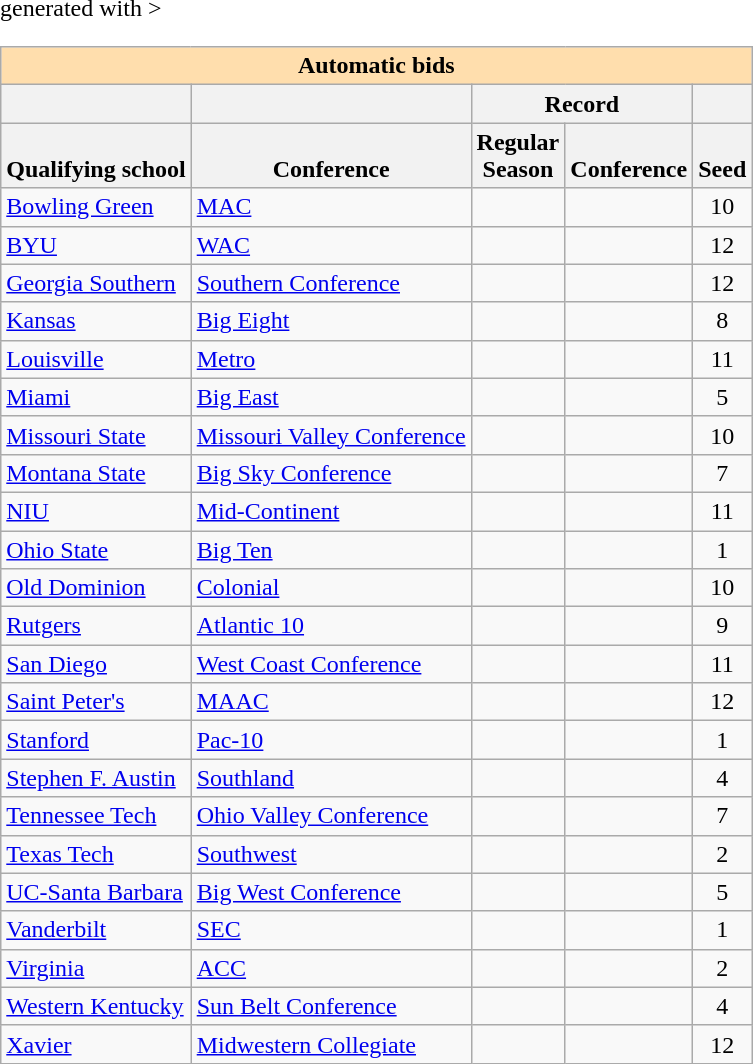<table class="wikitable sortable" <hiddentext>generated with   >
<tr>
<th style="background-color:#FFdead;font-weight:bold"   align="center" valign="bottom"  width="171" colspan="5" height="13">Automatic  bids</th>
</tr>
<tr>
<th height="13"    valign="bottom"> </th>
<th valign="bottom"> </th>
<th style="font-weight:bold"   colspan="2" align="center"  valign="bottom">Record</th>
<th valign="bottom"> </th>
</tr>
<tr style="font-weight:bold"   valign="bottom">
<th height="13">Qualifying school</th>
<th>Conference</th>
<th>Regular<br> Season</th>
<th>Conference</th>
<th>Seed</th>
</tr>
<tr>
<td height="13"  valign="bottom"><a href='#'>Bowling Green</a></td>
<td valign="bottom"><a href='#'>MAC</a></td>
<td align="center"  valign="bottom"></td>
<td align="center"  valign="bottom"></td>
<td align="center"  valign="bottom">10</td>
</tr>
<tr>
<td height="13"  valign="bottom"><a href='#'>BYU</a></td>
<td valign="bottom"><a href='#'>WAC</a></td>
<td align="center"  valign="bottom"></td>
<td align="center"  valign="bottom"></td>
<td align="center"  valign="bottom">12</td>
</tr>
<tr>
<td height="13"  valign="bottom"><a href='#'>Georgia Southern</a></td>
<td valign="bottom"><a href='#'>Southern Conference</a></td>
<td align="center"  valign="bottom"></td>
<td align="center"  valign="bottom"></td>
<td align="center"  valign="bottom">12</td>
</tr>
<tr>
<td height="13"  valign="bottom"><a href='#'>Kansas</a></td>
<td valign="bottom"><a href='#'>Big Eight</a></td>
<td align="center"  valign="bottom"></td>
<td align="center"  valign="bottom"></td>
<td align="center"  valign="bottom">8</td>
</tr>
<tr>
<td height="13"  valign="bottom"><a href='#'>Louisville</a></td>
<td valign="bottom"><a href='#'>Metro</a></td>
<td align="center"  valign="bottom"></td>
<td align="center"  valign="bottom"></td>
<td align="center"  valign="bottom">11</td>
</tr>
<tr>
<td height="13"  valign="bottom"><a href='#'>Miami</a></td>
<td valign="bottom"><a href='#'>Big East</a></td>
<td align="center"  valign="bottom"></td>
<td align="center"  valign="bottom"></td>
<td align="center"  valign="bottom">5</td>
</tr>
<tr>
<td height="13"  valign="bottom"><a href='#'>Missouri State</a></td>
<td valign="bottom"><a href='#'>Missouri Valley Conference</a></td>
<td align="center"  valign="bottom"></td>
<td align="center"  valign="bottom"></td>
<td align="center"  valign="bottom">10</td>
</tr>
<tr>
<td height="13"  valign="bottom"><a href='#'>Montana State</a></td>
<td valign="bottom"><a href='#'>Big Sky Conference</a></td>
<td align="center"  valign="bottom"></td>
<td align="center"  valign="bottom"></td>
<td align="center"  valign="bottom">7</td>
</tr>
<tr>
<td height="13"  valign="bottom"><a href='#'>NIU</a></td>
<td valign="bottom"><a href='#'>Mid-Continent</a></td>
<td align="center"  valign="bottom"></td>
<td align="center"  valign="bottom"></td>
<td align="center"  valign="bottom">11</td>
</tr>
<tr>
<td height="13"  valign="bottom"><a href='#'>Ohio State</a></td>
<td valign="bottom"><a href='#'>Big Ten</a></td>
<td align="center"  valign="bottom"></td>
<td align="center"  valign="bottom"></td>
<td align="center"  valign="bottom">1</td>
</tr>
<tr>
<td height="13"  valign="bottom"><a href='#'>Old Dominion</a></td>
<td valign="bottom"><a href='#'>Colonial</a></td>
<td align="center"  valign="bottom"></td>
<td align="center"  valign="bottom"></td>
<td align="center"  valign="bottom">10</td>
</tr>
<tr>
<td height="13"  valign="bottom"><a href='#'>Rutgers</a></td>
<td valign="bottom"><a href='#'>Atlantic 10</a></td>
<td align="center"  valign="bottom"></td>
<td align="center"  valign="bottom"></td>
<td align="center"  valign="bottom">9</td>
</tr>
<tr>
<td height="13"  valign="bottom"><a href='#'>San Diego</a></td>
<td valign="bottom"><a href='#'>West Coast Conference</a></td>
<td align="center"  valign="bottom"></td>
<td align="center"  valign="bottom"></td>
<td align="center"  valign="bottom">11</td>
</tr>
<tr>
<td height="13"  valign="bottom"><a href='#'>Saint Peter's</a></td>
<td valign="bottom"><a href='#'>MAAC</a></td>
<td align="center"  valign="bottom"></td>
<td align="center"  valign="bottom"></td>
<td align="center"  valign="bottom">12</td>
</tr>
<tr>
<td height="13"  valign="bottom"><a href='#'>Stanford</a></td>
<td valign="bottom"><a href='#'>Pac-10</a></td>
<td align="center"  valign="bottom"></td>
<td align="center"  valign="bottom"></td>
<td align="center"  valign="bottom">1</td>
</tr>
<tr>
<td height="13"  valign="bottom"><a href='#'>Stephen F. Austin</a></td>
<td valign="bottom"><a href='#'>Southland</a></td>
<td align="center"  valign="bottom"></td>
<td align="center"  valign="bottom"></td>
<td align="center"  valign="bottom">4</td>
</tr>
<tr>
<td height="13"  valign="bottom"><a href='#'>Tennessee Tech</a></td>
<td valign="bottom"><a href='#'>Ohio Valley Conference</a></td>
<td align="center"  valign="bottom"></td>
<td align="center"  valign="bottom"></td>
<td align="center"  valign="bottom">7</td>
</tr>
<tr>
<td height="13"  valign="bottom"><a href='#'>Texas Tech</a></td>
<td valign="bottom"><a href='#'>Southwest</a></td>
<td align="center"  valign="bottom"></td>
<td align="center"  valign="bottom"></td>
<td align="center"  valign="bottom">2</td>
</tr>
<tr>
<td height="13"  valign="bottom"><a href='#'>UC-Santa Barbara</a></td>
<td valign="bottom"><a href='#'>Big West Conference</a></td>
<td align="center"  valign="bottom"></td>
<td align="center"  valign="bottom"></td>
<td align="center"  valign="bottom">5</td>
</tr>
<tr>
<td height="13"  valign="bottom"><a href='#'>Vanderbilt</a></td>
<td valign="bottom"><a href='#'>SEC</a></td>
<td align="center"  valign="bottom"></td>
<td align="center"  valign="bottom"></td>
<td align="center"  valign="bottom">1</td>
</tr>
<tr>
<td height="13"  valign="bottom"><a href='#'>Virginia</a></td>
<td valign="bottom"><a href='#'>ACC</a></td>
<td align="center"  valign="bottom"></td>
<td align="center"  valign="bottom"></td>
<td align="center"  valign="bottom">2</td>
</tr>
<tr>
<td height="13"  valign="bottom"><a href='#'>Western Kentucky</a></td>
<td valign="bottom"><a href='#'>Sun Belt Conference</a></td>
<td align="center"  valign="bottom"></td>
<td align="center"  valign="bottom"></td>
<td align="center"  valign="bottom">4</td>
</tr>
<tr>
<td height="13"  valign="bottom"><a href='#'>Xavier</a></td>
<td valign="bottom"><a href='#'>Midwestern Collegiate</a></td>
<td align="center"  valign="bottom"></td>
<td align="center"  valign="bottom"></td>
<td align="center"  valign="bottom">12</td>
</tr>
</table>
